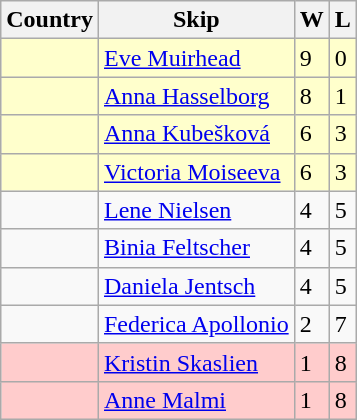<table class=wikitable>
<tr>
<th>Country</th>
<th>Skip</th>
<th>W</th>
<th>L</th>
</tr>
<tr style="background:#ffffcc">
<td></td>
<td><a href='#'>Eve Muirhead</a></td>
<td>9</td>
<td>0</td>
</tr>
<tr style="background:#ffffcc">
<td></td>
<td><a href='#'>Anna Hasselborg</a></td>
<td>8</td>
<td>1</td>
</tr>
<tr style="background:#ffffcc">
<td></td>
<td><a href='#'>Anna Kubešková</a></td>
<td>6</td>
<td>3</td>
</tr>
<tr style="background:#ffffcc">
<td></td>
<td><a href='#'>Victoria Moiseeva</a></td>
<td>6</td>
<td>3</td>
</tr>
<tr>
<td></td>
<td><a href='#'>Lene Nielsen</a></td>
<td>4</td>
<td>5</td>
</tr>
<tr>
<td></td>
<td><a href='#'>Binia Feltscher</a></td>
<td>4</td>
<td>5</td>
</tr>
<tr>
<td></td>
<td><a href='#'>Daniela Jentsch</a></td>
<td>4</td>
<td>5</td>
</tr>
<tr>
<td></td>
<td><a href='#'>Federica Apollonio</a></td>
<td>2</td>
<td>7</td>
</tr>
<tr style="background:#ffcccc">
<td></td>
<td><a href='#'>Kristin Skaslien</a></td>
<td>1</td>
<td>8</td>
</tr>
<tr style="background:#ffcccc">
<td></td>
<td><a href='#'>Anne Malmi</a></td>
<td>1</td>
<td>8</td>
</tr>
</table>
